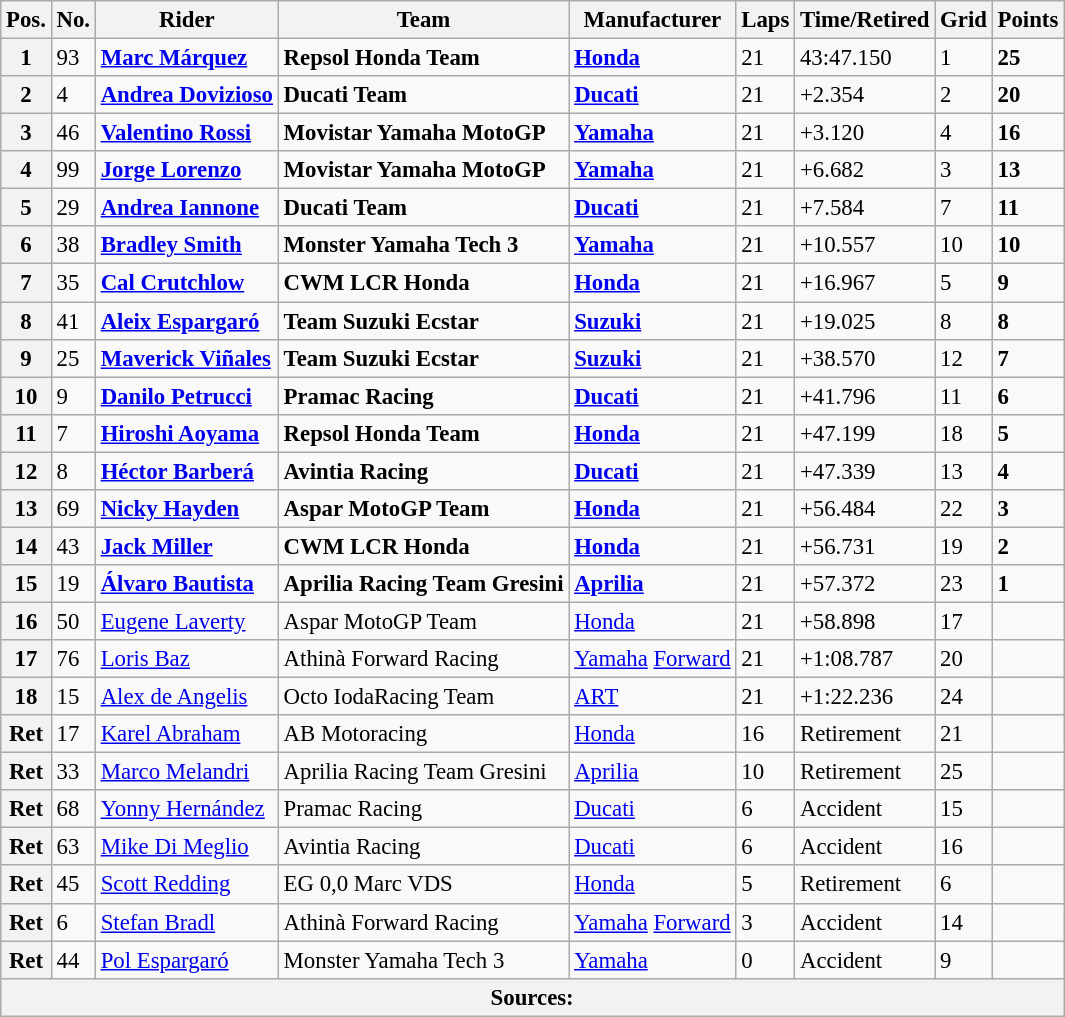<table class="wikitable" style="font-size: 95%;">
<tr>
<th>Pos.</th>
<th>No.</th>
<th>Rider</th>
<th>Team</th>
<th>Manufacturer</th>
<th>Laps</th>
<th>Time/Retired</th>
<th>Grid</th>
<th>Points</th>
</tr>
<tr>
<th>1</th>
<td>93</td>
<td> <strong><a href='#'>Marc Márquez</a></strong></td>
<td><strong>Repsol Honda Team</strong></td>
<td><strong><a href='#'>Honda</a></strong></td>
<td>21</td>
<td>43:47.150</td>
<td>1</td>
<td><strong>25</strong></td>
</tr>
<tr>
<th>2</th>
<td>4</td>
<td> <strong><a href='#'>Andrea Dovizioso</a></strong></td>
<td><strong>Ducati Team</strong></td>
<td><strong><a href='#'>Ducati</a></strong></td>
<td>21</td>
<td>+2.354</td>
<td>2</td>
<td><strong>20</strong></td>
</tr>
<tr>
<th>3</th>
<td>46</td>
<td> <strong><a href='#'>Valentino Rossi</a></strong></td>
<td><strong>Movistar Yamaha MotoGP</strong></td>
<td><strong><a href='#'>Yamaha</a></strong></td>
<td>21</td>
<td>+3.120</td>
<td>4</td>
<td><strong>16</strong></td>
</tr>
<tr>
<th>4</th>
<td>99</td>
<td> <strong><a href='#'>Jorge Lorenzo</a></strong></td>
<td><strong>Movistar Yamaha MotoGP</strong></td>
<td><strong><a href='#'>Yamaha</a></strong></td>
<td>21</td>
<td>+6.682</td>
<td>3</td>
<td><strong>13</strong></td>
</tr>
<tr>
<th>5</th>
<td>29</td>
<td> <strong><a href='#'>Andrea Iannone</a></strong></td>
<td><strong>Ducati Team</strong></td>
<td><strong><a href='#'>Ducati</a></strong></td>
<td>21</td>
<td>+7.584</td>
<td>7</td>
<td><strong>11</strong></td>
</tr>
<tr>
<th>6</th>
<td>38</td>
<td> <strong><a href='#'>Bradley Smith</a></strong></td>
<td><strong>Monster Yamaha Tech 3</strong></td>
<td><strong><a href='#'>Yamaha</a></strong></td>
<td>21</td>
<td>+10.557</td>
<td>10</td>
<td><strong>10</strong></td>
</tr>
<tr>
<th>7</th>
<td>35</td>
<td> <strong><a href='#'>Cal Crutchlow</a></strong></td>
<td><strong>CWM LCR Honda</strong></td>
<td><strong><a href='#'>Honda</a></strong></td>
<td>21</td>
<td>+16.967</td>
<td>5</td>
<td><strong>9</strong></td>
</tr>
<tr>
<th>8</th>
<td>41</td>
<td> <strong><a href='#'>Aleix Espargaró</a></strong></td>
<td><strong>Team Suzuki Ecstar</strong></td>
<td><strong><a href='#'>Suzuki</a></strong></td>
<td>21</td>
<td>+19.025</td>
<td>8</td>
<td><strong>8</strong></td>
</tr>
<tr>
<th>9</th>
<td>25</td>
<td> <strong><a href='#'>Maverick Viñales</a></strong></td>
<td><strong>Team Suzuki Ecstar</strong></td>
<td><strong><a href='#'>Suzuki</a></strong></td>
<td>21</td>
<td>+38.570</td>
<td>12</td>
<td><strong>7</strong></td>
</tr>
<tr>
<th>10</th>
<td>9</td>
<td> <strong><a href='#'>Danilo Petrucci</a></strong></td>
<td><strong>Pramac Racing</strong></td>
<td><strong><a href='#'>Ducati</a></strong></td>
<td>21</td>
<td>+41.796</td>
<td>11</td>
<td><strong>6</strong></td>
</tr>
<tr>
<th>11</th>
<td>7</td>
<td> <strong><a href='#'>Hiroshi Aoyama</a></strong></td>
<td><strong>Repsol Honda Team</strong></td>
<td><strong><a href='#'>Honda</a></strong></td>
<td>21</td>
<td>+47.199</td>
<td>18</td>
<td><strong>5</strong></td>
</tr>
<tr>
<th>12</th>
<td>8</td>
<td> <strong><a href='#'>Héctor Barberá</a></strong></td>
<td><strong>Avintia Racing</strong></td>
<td><strong><a href='#'>Ducati</a></strong></td>
<td>21</td>
<td>+47.339</td>
<td>13</td>
<td><strong>4</strong></td>
</tr>
<tr>
<th>13</th>
<td>69</td>
<td> <strong><a href='#'>Nicky Hayden</a></strong></td>
<td><strong>Aspar MotoGP Team</strong></td>
<td><strong><a href='#'>Honda</a></strong></td>
<td>21</td>
<td>+56.484</td>
<td>22</td>
<td><strong>3</strong></td>
</tr>
<tr>
<th>14</th>
<td>43</td>
<td> <strong><a href='#'>Jack Miller</a></strong></td>
<td><strong>CWM LCR Honda</strong></td>
<td><strong><a href='#'>Honda</a></strong></td>
<td>21</td>
<td>+56.731</td>
<td>19</td>
<td><strong>2</strong></td>
</tr>
<tr>
<th>15</th>
<td>19</td>
<td> <strong><a href='#'>Álvaro Bautista</a></strong></td>
<td><strong>Aprilia Racing Team Gresini</strong></td>
<td><strong><a href='#'>Aprilia</a></strong></td>
<td>21</td>
<td>+57.372</td>
<td>23</td>
<td><strong>1</strong></td>
</tr>
<tr>
<th>16</th>
<td>50</td>
<td> <a href='#'>Eugene Laverty</a></td>
<td>Aspar MotoGP Team</td>
<td><a href='#'>Honda</a></td>
<td>21</td>
<td>+58.898</td>
<td>17</td>
<td></td>
</tr>
<tr>
<th>17</th>
<td>76</td>
<td> <a href='#'>Loris Baz</a></td>
<td>Athinà Forward Racing</td>
<td><a href='#'>Yamaha</a> <a href='#'>Forward</a></td>
<td>21</td>
<td>+1:08.787</td>
<td>20</td>
<td></td>
</tr>
<tr>
<th>18</th>
<td>15</td>
<td> <a href='#'>Alex de Angelis</a></td>
<td>Octo IodaRacing Team</td>
<td><a href='#'>ART</a></td>
<td>21</td>
<td>+1:22.236</td>
<td>24</td>
<td></td>
</tr>
<tr>
<th>Ret</th>
<td>17</td>
<td> <a href='#'>Karel Abraham</a></td>
<td>AB Motoracing</td>
<td><a href='#'>Honda</a></td>
<td>16</td>
<td>Retirement</td>
<td>21</td>
<td></td>
</tr>
<tr>
<th>Ret</th>
<td>33</td>
<td> <a href='#'>Marco Melandri</a></td>
<td>Aprilia Racing Team Gresini</td>
<td><a href='#'>Aprilia</a></td>
<td>10</td>
<td>Retirement</td>
<td>25</td>
<td></td>
</tr>
<tr>
<th>Ret</th>
<td>68</td>
<td> <a href='#'>Yonny Hernández</a></td>
<td>Pramac Racing</td>
<td><a href='#'>Ducati</a></td>
<td>6</td>
<td>Accident</td>
<td>15</td>
<td></td>
</tr>
<tr>
<th>Ret</th>
<td>63</td>
<td> <a href='#'>Mike Di Meglio</a></td>
<td>Avintia Racing</td>
<td><a href='#'>Ducati</a></td>
<td>6</td>
<td>Accident</td>
<td>16</td>
<td></td>
</tr>
<tr>
<th>Ret</th>
<td>45</td>
<td> <a href='#'>Scott Redding</a></td>
<td>EG 0,0 Marc VDS</td>
<td><a href='#'>Honda</a></td>
<td>5</td>
<td>Retirement</td>
<td>6</td>
<td></td>
</tr>
<tr>
<th>Ret</th>
<td>6</td>
<td> <a href='#'>Stefan Bradl</a></td>
<td>Athinà Forward Racing</td>
<td><a href='#'>Yamaha</a> <a href='#'>Forward</a></td>
<td>3</td>
<td>Accident</td>
<td>14</td>
<td></td>
</tr>
<tr>
<th>Ret</th>
<td>44</td>
<td> <a href='#'>Pol Espargaró</a></td>
<td>Monster Yamaha Tech 3</td>
<td><a href='#'>Yamaha</a></td>
<td>0</td>
<td>Accident</td>
<td>9</td>
<td></td>
</tr>
<tr>
<th colspan=9>Sources:</th>
</tr>
</table>
